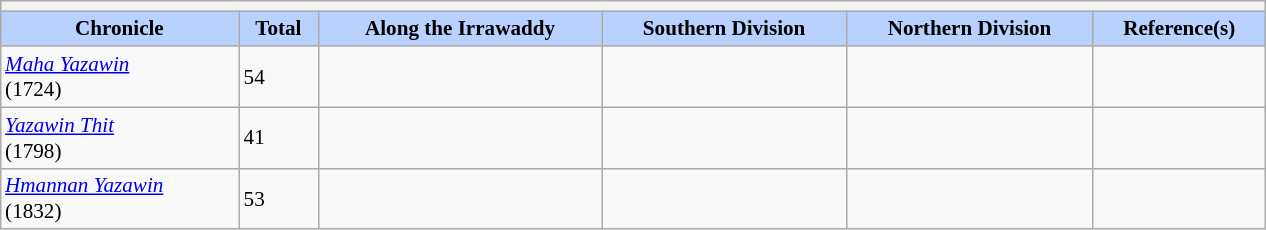<table class="wikitable collapsible" style="min-width:60em; margin:0.3em auto; font-size:88%;">
<tr>
<th colspan=6></th>
</tr>
<tr>
<th style="background-color:#B9D1FF">Chronicle</th>
<th style="background-color:#B9D1FF">Total</th>
<th style="background-color:#B9D1FF">Along the Irrawaddy</th>
<th style="background-color:#B9D1FF">Southern Division</th>
<th style="background-color:#B9D1FF">Northern Division</th>
<th style="background-color:#B9D1FF">Reference(s)</th>
</tr>
<tr>
<td><em><a href='#'>Maha Yazawin</a></em> <br> (1724)</td>
<td>54</td>
<td></td>
<td></td>
<td></td>
<td></td>
</tr>
<tr>
<td><em><a href='#'>Yazawin Thit</a></em> <br> (1798)</td>
<td>41</td>
<td></td>
<td></td>
<td></td>
<td></td>
</tr>
<tr>
<td><em><a href='#'>Hmannan Yazawin</a></em> <br> (1832)</td>
<td>53</td>
<td></td>
<td></td>
<td></td>
<td></td>
</tr>
</table>
